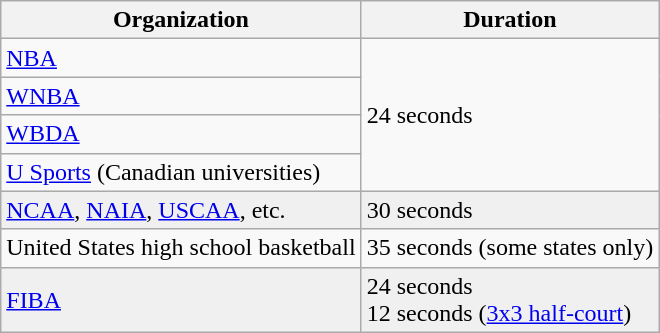<table class="wikitable">
<tr>
<th>Organization</th>
<th>Duration</th>
</tr>
<tr>
<td><a href='#'>NBA</a></td>
<td rowspan=4>24 seconds</td>
</tr>
<tr>
<td><a href='#'>WNBA</a></td>
</tr>
<tr>
<td><a href='#'>WBDA</a></td>
</tr>
<tr>
<td><a href='#'>U Sports</a> (Canadian universities)</td>
</tr>
<tr bgcolor="#f0f0f0">
<td><a href='#'>NCAA</a>, <a href='#'>NAIA</a>, <a href='#'>USCAA</a>, etc.</td>
<td>30 seconds</td>
</tr>
<tr>
<td>United States high school basketball</td>
<td>35 seconds (some states only)</td>
</tr>
<tr bgcolor="#f0f0f0">
<td><a href='#'>FIBA</a></td>
<td>24 seconds<br>12 seconds (<a href='#'>3x3 half-court</a>)</td>
</tr>
</table>
